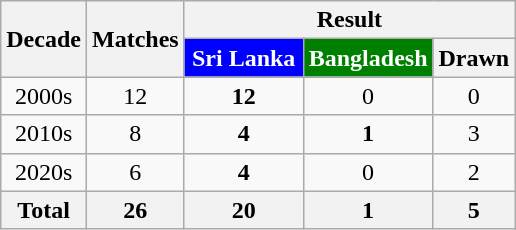<table class="wikitable">
<tr>
<th rowspan=2>Decade</th>
<th rowspan=2>Matches</th>
<th colspan=3>Result</th>
</tr>
<tr>
<th style="background: 	blue	;color:white; width:4.5em;">Sri Lanka</th>
<th style="background: 	green	;color:white; width:4.5em;">Bangladesh</th>
<th>Drawn</th>
</tr>
<tr>
<td align="center">2000s</td>
<td align="center">12</td>
<td align="center"><strong>12</strong></td>
<td align="center">0</td>
<td align="center">0</td>
</tr>
<tr>
<td align="center">2010s</td>
<td align="center">8</td>
<td align="center"><strong>4</strong></td>
<td align="center"><strong>1</strong></td>
<td align="center">3</td>
</tr>
<tr>
<td align="center">2020s</td>
<td align="center">6</td>
<td align="center"><strong>4</strong></td>
<td align="center">0</td>
<td align="center">2</td>
</tr>
<tr>
<th>Total</th>
<th>26</th>
<th><strong>20</strong></th>
<th>1</th>
<th>5</th>
</tr>
</table>
